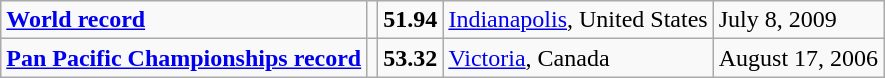<table class="wikitable">
<tr>
<td><strong><a href='#'>World record</a></strong></td>
<td></td>
<td><strong>51.94</strong></td>
<td><a href='#'>Indianapolis</a>, United States</td>
<td>July 8, 2009</td>
</tr>
<tr>
<td><strong><a href='#'>Pan Pacific Championships record</a></strong></td>
<td></td>
<td><strong>53.32</strong></td>
<td><a href='#'>Victoria</a>, Canada</td>
<td>August 17, 2006</td>
</tr>
</table>
